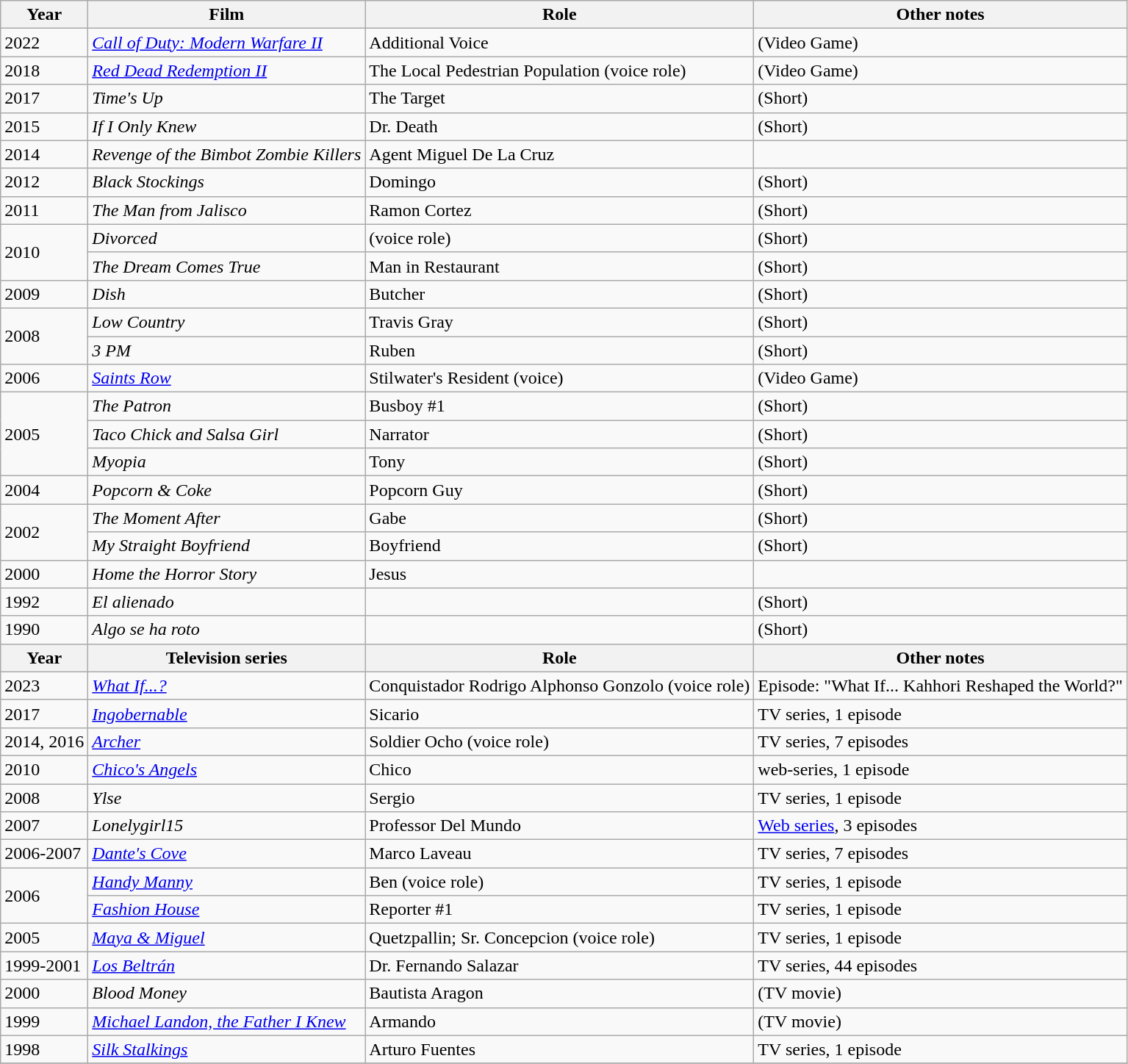<table class="wikitable" style="font-size: 100%;">
<tr>
<th>Year</th>
<th>Film</th>
<th>Role</th>
<th>Other notes</th>
</tr>
<tr>
<td>2022</td>
<td><a href='#'><em>Call of Duty: Modern Warfare II</em></a></td>
<td>Additional Voice</td>
<td>(Video Game)</td>
</tr>
<tr>
<td>2018</td>
<td><em><a href='#'>Red Dead Redemption II</a></em></td>
<td>The Local Pedestrian Population (voice role)</td>
<td>(Video Game)</td>
</tr>
<tr>
<td>2017</td>
<td><em>Time's Up</em></td>
<td>The Target</td>
<td>(Short)</td>
</tr>
<tr>
<td>2015</td>
<td><em>If I Only Knew</em></td>
<td>Dr. Death</td>
<td>(Short)</td>
</tr>
<tr>
<td>2014</td>
<td><em>Revenge of the Bimbot Zombie Killers</em></td>
<td>Agent Miguel De La Cruz</td>
<td></td>
</tr>
<tr>
<td>2012</td>
<td><em>Black Stockings</em></td>
<td>Domingo</td>
<td>(Short)</td>
</tr>
<tr>
<td>2011</td>
<td><em>The Man from Jalisco</em></td>
<td>Ramon Cortez</td>
<td>(Short)</td>
</tr>
<tr>
<td rowspan=2>2010</td>
<td><em>Divorced</em></td>
<td>(voice role)</td>
<td>(Short)</td>
</tr>
<tr>
<td><em>The Dream Comes True</em></td>
<td>Man in Restaurant</td>
<td>(Short)</td>
</tr>
<tr>
<td>2009</td>
<td><em>Dish</em></td>
<td>Butcher</td>
<td>(Short)</td>
</tr>
<tr>
<td rowspan=2>2008</td>
<td><em>Low Country</em></td>
<td>Travis Gray</td>
<td>(Short)</td>
</tr>
<tr>
<td><em>3 PM</em></td>
<td>Ruben</td>
<td>(Short)</td>
</tr>
<tr>
<td>2006</td>
<td><em><a href='#'>Saints Row</a></em></td>
<td>Stilwater's Resident (voice)</td>
<td>(Video Game)</td>
</tr>
<tr>
<td rowspan=3>2005</td>
<td><em>The Patron</em></td>
<td>Busboy #1</td>
<td>(Short)</td>
</tr>
<tr>
<td><em>Taco Chick and Salsa Girl</em></td>
<td>Narrator</td>
<td>(Short)</td>
</tr>
<tr>
<td><em>Myopia</em></td>
<td>Tony</td>
<td>(Short)</td>
</tr>
<tr>
<td>2004</td>
<td><em>Popcorn & Coke</em></td>
<td>Popcorn Guy</td>
<td>(Short)</td>
</tr>
<tr>
<td rowspan=2>2002</td>
<td><em>The Moment After</em></td>
<td>Gabe</td>
<td>(Short)</td>
</tr>
<tr>
<td><em>My Straight Boyfriend</em></td>
<td>Boyfriend</td>
<td>(Short)</td>
</tr>
<tr>
<td>2000</td>
<td><em>Home the Horror Story</em></td>
<td>Jesus</td>
<td></td>
</tr>
<tr>
<td>1992</td>
<td><em>El alienado</em></td>
<td></td>
<td>(Short)</td>
</tr>
<tr>
<td>1990</td>
<td><em>Algo se ha roto</em></td>
<td></td>
<td>(Short)</td>
</tr>
<tr>
<th>Year</th>
<th>Television series</th>
<th>Role</th>
<th>Other notes</th>
</tr>
<tr>
<td>2023</td>
<td><em><a href='#'>What If...?</a></em></td>
<td>Conquistador Rodrigo Alphonso Gonzolo (voice role)</td>
<td>Episode: "What If... Kahhori Reshaped the World?"</td>
</tr>
<tr>
<td>2017</td>
<td><em><a href='#'>Ingobernable</a></em></td>
<td>Sicario</td>
<td>TV series, 1 episode</td>
</tr>
<tr>
<td>2014, 2016</td>
<td><em><a href='#'>Archer</a></em></td>
<td>Soldier Ocho (voice role)</td>
<td>TV series, 7 episodes</td>
</tr>
<tr>
<td>2010</td>
<td><em><a href='#'>Chico's Angels</a></em></td>
<td>Chico</td>
<td>web-series, 1 episode</td>
</tr>
<tr>
<td>2008</td>
<td><em>Ylse</em></td>
<td>Sergio</td>
<td>TV series, 1 episode</td>
</tr>
<tr>
<td>2007</td>
<td><em>Lonelygirl15</em></td>
<td>Professor Del Mundo</td>
<td><a href='#'>Web series</a>, 3 episodes</td>
</tr>
<tr>
<td>2006-2007</td>
<td><em><a href='#'>Dante's Cove</a></em></td>
<td>Marco Laveau</td>
<td>TV series, 7 episodes</td>
</tr>
<tr>
<td rowspan=2>2006</td>
<td><em><a href='#'>Handy Manny</a></em></td>
<td>Ben (voice role)</td>
<td>TV series, 1 episode</td>
</tr>
<tr>
<td><em><a href='#'>Fashion House</a></em></td>
<td>Reporter #1</td>
<td>TV series, 1 episode</td>
</tr>
<tr>
<td>2005</td>
<td><em><a href='#'>Maya & Miguel</a></em></td>
<td>Quetzpallin; Sr. Concepcion (voice role)</td>
<td>TV series, 1 episode</td>
</tr>
<tr>
<td>1999-2001</td>
<td><em><a href='#'>Los Beltrán</a></em></td>
<td>Dr. Fernando Salazar</td>
<td>TV series, 44 episodes</td>
</tr>
<tr>
<td>2000</td>
<td><em>Blood Money</em></td>
<td>Bautista Aragon</td>
<td>(TV movie)</td>
</tr>
<tr>
<td>1999</td>
<td><em><a href='#'>Michael Landon, the Father I Knew</a></em></td>
<td>Armando</td>
<td>(TV movie)</td>
</tr>
<tr>
<td>1998</td>
<td><em><a href='#'>Silk Stalkings</a></em></td>
<td>Arturo Fuentes</td>
<td>TV series, 1 episode</td>
</tr>
<tr>
</tr>
</table>
